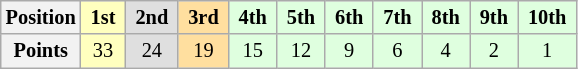<table class="wikitable" style="font-size:85%; text-align:center">
<tr>
<th>Position</th>
<td style="background:#ffffbf;"> <strong>1st</strong> </td>
<td style="background:#dfdfdf;"> <strong>2nd</strong> </td>
<td style="background:#ffdf9f;"> <strong>3rd</strong> </td>
<td style="background:#dfffdf;"> <strong>4th</strong> </td>
<td style="background:#dfffdf;"> <strong>5th</strong> </td>
<td style="background:#dfffdf;"> <strong>6th</strong> </td>
<td style="background:#dfffdf;"> <strong>7th</strong> </td>
<td style="background:#dfffdf;"> <strong>8th</strong> </td>
<td style="background:#dfffdf;"> <strong>9th</strong> </td>
<td style="background:#dfffdf;"> <strong>10th</strong> </td>
</tr>
<tr>
<th>Points</th>
<td style="background:#ffffbf;">33</td>
<td style="background:#dfdfdf;">24</td>
<td style="background:#ffdf9f;">19</td>
<td style="background:#dfffdf;">15</td>
<td style="background:#dfffdf;">12</td>
<td style="background:#dfffdf;">9</td>
<td style="background:#dfffdf;">6</td>
<td style="background:#dfffdf;">4</td>
<td style="background:#dfffdf;">2</td>
<td style="background:#dfffdf;">1</td>
</tr>
</table>
